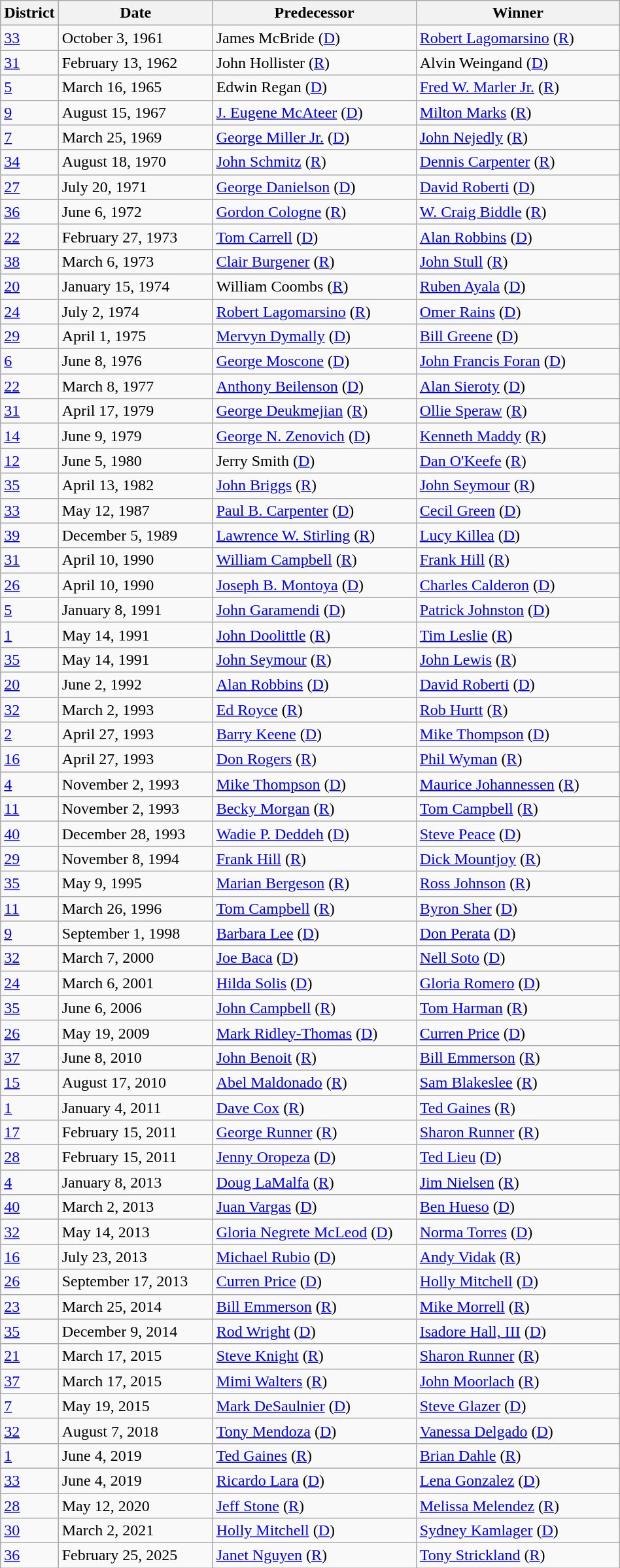<table class="wikitable">
<tr>
<th width=50>District</th>
<th width=150>Date</th>
<th width=200>Predecessor</th>
<th width=200>Winner</th>
</tr>
<tr>
<td><a href='#'>33</a></td>
<td>October 3, 1961</td>
<td>James McBride (<a href='#'>D</a>)</td>
<td><a href='#'>Robert Lagomarsino</a> (<a href='#'>R</a>)</td>
</tr>
<tr>
<td><a href='#'>31</a></td>
<td>February 13, 1962</td>
<td>John Hollister (<a href='#'>R</a>)</td>
<td>Alvin Weingand (<a href='#'>D</a>)</td>
</tr>
<tr>
<td><a href='#'>5</a></td>
<td>March 16, 1965</td>
<td>Edwin Regan (<a href='#'>D</a>)</td>
<td><a href='#'>Fred W. Marler Jr.</a> (<a href='#'>R</a>)</td>
</tr>
<tr>
<td><a href='#'>9</a></td>
<td>August 15, 1967</td>
<td><a href='#'>J. Eugene McAteer</a> (<a href='#'>D</a>)</td>
<td><a href='#'>Milton Marks</a> (<a href='#'>R</a>)</td>
</tr>
<tr>
<td><a href='#'>7</a></td>
<td>March 25, 1969</td>
<td><a href='#'>George Miller Jr.</a> (<a href='#'>D</a>)</td>
<td><a href='#'>John Nejedly</a> (<a href='#'>R</a>)</td>
</tr>
<tr>
<td><a href='#'>34</a></td>
<td>August 18, 1970</td>
<td><a href='#'>John Schmitz</a> (<a href='#'>R</a>)</td>
<td><a href='#'>Dennis Carpenter</a> (<a href='#'>R</a>)</td>
</tr>
<tr>
<td><a href='#'>27</a></td>
<td>July 20, 1971</td>
<td><a href='#'>George Danielson</a> (<a href='#'>D</a>)</td>
<td><a href='#'>David Roberti</a> (<a href='#'>D</a>)</td>
</tr>
<tr>
<td><a href='#'>36</a></td>
<td>June 6, 1972</td>
<td><a href='#'>Gordon Cologne</a> (<a href='#'>R</a>)</td>
<td><a href='#'>W. Craig Biddle</a> (<a href='#'>R</a>)</td>
</tr>
<tr>
<td><a href='#'>22</a></td>
<td>February 27, 1973</td>
<td><a href='#'>Tom Carrell</a> (<a href='#'>D</a>)</td>
<td><a href='#'>Alan Robbins</a> (<a href='#'>D</a>)</td>
</tr>
<tr>
<td><a href='#'>38</a></td>
<td>March 6, 1973</td>
<td><a href='#'>Clair Burgener</a> (<a href='#'>R</a>)</td>
<td><a href='#'>John Stull</a> (<a href='#'>R</a>)</td>
</tr>
<tr>
<td><a href='#'>20</a></td>
<td>January 15, 1974</td>
<td>William Coombs (<a href='#'>R</a>)</td>
<td><a href='#'>Ruben Ayala</a> (<a href='#'>D</a>)</td>
</tr>
<tr>
<td><a href='#'>24</a></td>
<td>July 2, 1974</td>
<td><a href='#'>Robert Lagomarsino</a> (<a href='#'>R</a>)</td>
<td><a href='#'>Omer Rains</a> (<a href='#'>D</a>)</td>
</tr>
<tr>
<td><a href='#'>29</a></td>
<td>April 1, 1975</td>
<td><a href='#'>Mervyn Dymally</a> (<a href='#'>D</a>)</td>
<td><a href='#'>Bill Greene</a> (<a href='#'>D</a>)</td>
</tr>
<tr>
<td><a href='#'>6</a></td>
<td>June 8, 1976</td>
<td><a href='#'>George Moscone</a> (<a href='#'>D</a>)</td>
<td><a href='#'>John Francis Foran</a> (<a href='#'>D</a>)</td>
</tr>
<tr>
<td><a href='#'>22</a></td>
<td>March 8, 1977</td>
<td><a href='#'>Anthony Beilenson</a> (<a href='#'>D</a>)</td>
<td><a href='#'>Alan Sieroty</a> (<a href='#'>D</a>)</td>
</tr>
<tr>
<td><a href='#'>31</a></td>
<td>April 17, 1979</td>
<td><a href='#'>George Deukmejian</a> (<a href='#'>R</a>)</td>
<td><a href='#'>Ollie Speraw</a> (<a href='#'>R</a>)</td>
</tr>
<tr>
<td><a href='#'>14</a></td>
<td>June 9, 1979</td>
<td><a href='#'>George N. Zenovich</a> (<a href='#'>D</a>)</td>
<td><a href='#'>Kenneth Maddy</a> (<a href='#'>R</a>)</td>
</tr>
<tr>
<td><a href='#'>12</a></td>
<td>June 5, 1980</td>
<td>Jerry Smith (<a href='#'>D</a>)</td>
<td><a href='#'>Dan O'Keefe</a> (<a href='#'>R</a>)</td>
</tr>
<tr>
<td><a href='#'>35</a></td>
<td>April 13, 1982</td>
<td><a href='#'>John Briggs</a> (<a href='#'>R</a>)</td>
<td><a href='#'>John Seymour</a> (<a href='#'>R</a>)</td>
</tr>
<tr>
<td><a href='#'>33</a></td>
<td>May 12, 1987</td>
<td><a href='#'>Paul B. Carpenter</a> (<a href='#'>D</a>)</td>
<td><a href='#'>Cecil Green</a> (<a href='#'>D</a>)</td>
</tr>
<tr>
<td><a href='#'>39</a></td>
<td>December 5, 1989</td>
<td><a href='#'>Lawrence W. Stirling</a> (<a href='#'>R</a>)</td>
<td><a href='#'>Lucy Killea</a> (<a href='#'>D</a>)</td>
</tr>
<tr>
<td><a href='#'>31</a></td>
<td>April 10, 1990</td>
<td><a href='#'>William Campbell</a> (<a href='#'>R</a>)</td>
<td><a href='#'>Frank Hill</a> (<a href='#'>R</a>)</td>
</tr>
<tr>
<td><a href='#'>26</a></td>
<td>April 10, 1990</td>
<td><a href='#'>Joseph B. Montoya</a> (<a href='#'>D</a>)</td>
<td><a href='#'>Charles Calderon</a> (<a href='#'>D</a>)</td>
</tr>
<tr>
<td><a href='#'>5</a></td>
<td>January 8, 1991</td>
<td><a href='#'>John Garamendi</a> (<a href='#'>D</a>)</td>
<td><a href='#'>Patrick Johnston</a> (<a href='#'>D</a>)</td>
</tr>
<tr>
<td><a href='#'>1</a></td>
<td>May 14, 1991</td>
<td><a href='#'>John Doolittle</a> (<a href='#'>R</a>)</td>
<td><a href='#'>Tim Leslie</a> (<a href='#'>R</a>)</td>
</tr>
<tr>
<td><a href='#'>35</a></td>
<td>May 14, 1991</td>
<td><a href='#'>John Seymour</a> (<a href='#'>R</a>)</td>
<td><a href='#'>John Lewis</a> (<a href='#'>R</a>)</td>
</tr>
<tr>
<td><a href='#'>20</a></td>
<td>June 2, 1992</td>
<td><a href='#'>Alan Robbins</a> (<a href='#'>D</a>)</td>
<td><a href='#'>David Roberti</a> (<a href='#'>D</a>)</td>
</tr>
<tr>
<td><a href='#'>32</a></td>
<td>March 2, 1993</td>
<td><a href='#'>Ed Royce</a> (<a href='#'>R</a>)</td>
<td><a href='#'>Rob Hurtt</a> (<a href='#'>R</a>)</td>
</tr>
<tr>
<td><a href='#'>2</a></td>
<td>April 27, 1993</td>
<td><a href='#'>Barry Keene</a> (<a href='#'>D</a>)</td>
<td><a href='#'>Mike Thompson</a> (<a href='#'>D</a>)</td>
</tr>
<tr>
<td><a href='#'>16</a></td>
<td>April 27, 1993</td>
<td><a href='#'>Don Rogers</a> (<a href='#'>R</a>)</td>
<td><a href='#'>Phil Wyman</a> (<a href='#'>R</a>)</td>
</tr>
<tr>
<td><a href='#'>4</a></td>
<td>November 2, 1993</td>
<td><a href='#'>Mike Thompson</a> (<a href='#'>D</a>)</td>
<td><a href='#'>Maurice Johannessen</a> (<a href='#'>R</a>)</td>
</tr>
<tr>
<td><a href='#'>11</a></td>
<td>November 2, 1993</td>
<td><a href='#'>Becky Morgan</a> (<a href='#'>R</a>)</td>
<td><a href='#'>Tom Campbell</a> (<a href='#'>R</a>)</td>
</tr>
<tr>
<td><a href='#'>40</a></td>
<td>December 28, 1993</td>
<td><a href='#'>Wadie P. Deddeh</a> (<a href='#'>D</a>)</td>
<td><a href='#'>Steve Peace</a> (<a href='#'>D</a>)</td>
</tr>
<tr>
<td><a href='#'>29</a></td>
<td>November 8, 1994</td>
<td><a href='#'>Frank Hill</a> (<a href='#'>R</a>)</td>
<td><a href='#'>Dick Mountjoy</a> (<a href='#'>R</a>)</td>
</tr>
<tr>
<td><a href='#'>35</a></td>
<td>May 9, 1995</td>
<td><a href='#'>Marian Bergeson</a> (<a href='#'>R</a>)</td>
<td><a href='#'>Ross Johnson</a> (<a href='#'>R</a>)</td>
</tr>
<tr>
<td><a href='#'>11</a></td>
<td>March 26, 1996</td>
<td><a href='#'>Tom Campbell</a> (<a href='#'>R</a>)</td>
<td><a href='#'>Byron Sher</a> (<a href='#'>D</a>)</td>
</tr>
<tr>
<td><a href='#'>9</a></td>
<td>September 1, 1998</td>
<td><a href='#'>Barbara Lee</a> (<a href='#'>D</a>)</td>
<td><a href='#'>Don Perata</a> (<a href='#'>D</a>)</td>
</tr>
<tr>
<td><a href='#'>32</a></td>
<td>March 7, 2000</td>
<td><a href='#'>Joe Baca</a> (<a href='#'>D</a>)</td>
<td><a href='#'>Nell Soto</a> (<a href='#'>D</a>)</td>
</tr>
<tr>
<td><a href='#'>24</a></td>
<td>March 6, 2001</td>
<td><a href='#'>Hilda Solis</a> (<a href='#'>D</a>)</td>
<td><a href='#'>Gloria Romero</a> (<a href='#'>D</a>)</td>
</tr>
<tr>
<td><a href='#'>35</a></td>
<td>June 6, 2006</td>
<td><a href='#'>John Campbell</a> (<a href='#'>R</a>)</td>
<td><a href='#'>Tom Harman</a> (<a href='#'>R</a>)</td>
</tr>
<tr>
<td><a href='#'>26</a></td>
<td>May 19, 2009</td>
<td><a href='#'>Mark Ridley-Thomas</a> (<a href='#'>D</a>)</td>
<td><a href='#'>Curren Price</a> (<a href='#'>D</a>)</td>
</tr>
<tr>
<td><a href='#'>37</a></td>
<td>June 8, 2010</td>
<td><a href='#'>John Benoit</a> (<a href='#'>R</a>)</td>
<td><a href='#'>Bill Emmerson</a> (<a href='#'>R</a>)</td>
</tr>
<tr>
<td><a href='#'>15</a></td>
<td>August 17, 2010</td>
<td><a href='#'>Abel Maldonado</a> (<a href='#'>R</a>)</td>
<td><a href='#'>Sam Blakeslee</a> (<a href='#'>R</a>)</td>
</tr>
<tr>
<td><a href='#'>1</a></td>
<td>January 4, 2011</td>
<td><a href='#'>Dave Cox</a> (<a href='#'>R</a>)</td>
<td><a href='#'>Ted Gaines</a> (<a href='#'>R</a>)</td>
</tr>
<tr>
<td><a href='#'>17</a></td>
<td>February 15, 2011</td>
<td><a href='#'>George Runner</a> (<a href='#'>R</a>)</td>
<td><a href='#'>Sharon Runner</a> (<a href='#'>R</a>)</td>
</tr>
<tr>
<td><a href='#'>28</a></td>
<td>February 15, 2011</td>
<td><a href='#'>Jenny Oropeza</a> (<a href='#'>D</a>)</td>
<td><a href='#'>Ted Lieu</a> (<a href='#'>D</a>)</td>
</tr>
<tr>
<td><a href='#'>4</a></td>
<td>January 8, 2013</td>
<td><a href='#'>Doug LaMalfa</a> (<a href='#'>R</a>)</td>
<td><a href='#'>Jim Nielsen</a> (<a href='#'>R</a>)</td>
</tr>
<tr>
<td><a href='#'>40</a></td>
<td>March 2, 2013</td>
<td><a href='#'>Juan Vargas</a> (<a href='#'>D</a>)</td>
<td><a href='#'>Ben Hueso</a> (<a href='#'>D</a>)</td>
</tr>
<tr>
<td><a href='#'>32</a></td>
<td>May 14, 2013</td>
<td><a href='#'>Gloria Negrete McLeod</a> (<a href='#'>D</a>)</td>
<td><a href='#'>Norma Torres</a> (<a href='#'>D</a>)</td>
</tr>
<tr>
<td><a href='#'>16</a></td>
<td>July 23, 2013</td>
<td><a href='#'>Michael Rubio</a> (<a href='#'>D</a>)</td>
<td><a href='#'>Andy Vidak</a> (<a href='#'>R</a>)</td>
</tr>
<tr>
<td><a href='#'>26</a></td>
<td>September 17, 2013</td>
<td><a href='#'>Curren Price</a> (<a href='#'>D</a>)</td>
<td><a href='#'>Holly Mitchell</a> (<a href='#'>D</a>)</td>
</tr>
<tr>
<td><a href='#'>23</a></td>
<td>March 25, 2014</td>
<td><a href='#'>Bill Emmerson</a> (<a href='#'>R</a>)</td>
<td><a href='#'>Mike Morrell</a> (<a href='#'>R</a>)</td>
</tr>
<tr>
<td><a href='#'>35</a></td>
<td>December 9, 2014</td>
<td><a href='#'>Rod Wright</a> (<a href='#'>D</a>)</td>
<td><a href='#'>Isadore Hall, III</a> (<a href='#'>D</a>)</td>
</tr>
<tr>
<td><a href='#'>21</a></td>
<td>March 17, 2015</td>
<td><a href='#'>Steve Knight</a> (<a href='#'>R</a>)</td>
<td><a href='#'>Sharon Runner</a> (<a href='#'>R</a>)</td>
</tr>
<tr>
<td><a href='#'>37</a></td>
<td>March 17, 2015</td>
<td><a href='#'>Mimi Walters</a> (<a href='#'>R</a>)</td>
<td><a href='#'>John Moorlach</a> (<a href='#'>R</a>)</td>
</tr>
<tr>
<td><a href='#'>7</a></td>
<td>May 19, 2015</td>
<td><a href='#'>Mark DeSaulnier</a> (<a href='#'>D</a>)</td>
<td><a href='#'>Steve Glazer</a> (<a href='#'>D</a>)</td>
</tr>
<tr>
<td><a href='#'>32</a></td>
<td>August 7, 2018</td>
<td><a href='#'>Tony Mendoza</a> (<a href='#'>D</a>)</td>
<td><a href='#'>Vanessa Delgado</a> (<a href='#'>D</a>)</td>
</tr>
<tr>
<td><a href='#'>1</a></td>
<td>June 4, 2019</td>
<td><a href='#'>Ted Gaines</a> (<a href='#'>R</a>)</td>
<td><a href='#'>Brian Dahle</a> (<a href='#'>R</a>)</td>
</tr>
<tr>
<td><a href='#'>33</a></td>
<td>June 4, 2019</td>
<td><a href='#'>Ricardo Lara</a> (<a href='#'>D</a>)</td>
<td><a href='#'>Lena Gonzalez</a> (<a href='#'>D</a>)</td>
</tr>
<tr>
<td><a href='#'>28</a></td>
<td>May 12, 2020</td>
<td><a href='#'>Jeff Stone</a> (<a href='#'>R</a>)</td>
<td><a href='#'>Melissa Melendez</a> (<a href='#'>R</a>)</td>
</tr>
<tr>
<td><a href='#'>30</a></td>
<td>March 2, 2021</td>
<td><a href='#'>Holly Mitchell</a> (<a href='#'>D</a>)</td>
<td><a href='#'>Sydney Kamlager</a> (<a href='#'>D</a>)</td>
</tr>
<tr>
<td><a href='#'>36</a></td>
<td>February 25, 2025</td>
<td><a href='#'>Janet Nguyen</a> (<a href='#'>R</a>)</td>
<td><a href='#'>Tony Strickland</a> (<a href='#'>R</a>)</td>
</tr>
</table>
